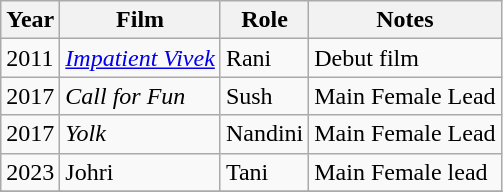<table class="wikitable sortable">
<tr>
<th>Year</th>
<th>Film</th>
<th>Role</th>
<th>Notes</th>
</tr>
<tr>
<td>2011</td>
<td><em><a href='#'>Impatient Vivek</a></em></td>
<td>Rani</td>
<td>Debut film</td>
</tr>
<tr>
<td>2017</td>
<td><em>Call for Fun</em></td>
<td>Sush</td>
<td>Main Female Lead</td>
</tr>
<tr>
<td>2017</td>
<td><em>Yolk</em></td>
<td>Nandini</td>
<td>Main Female Lead</td>
</tr>
<tr>
<td>2023</td>
<td>Johri</td>
<td>Tani</td>
<td>Main Female lead</td>
</tr>
<tr>
</tr>
</table>
